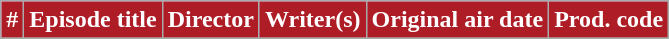<table class="wikitable plainrowheaders" style="font-size:100%;">
<tr style="background:#FF0091">
<th style="background-color:#AE1C26; color:#FFFFFF;">#</th>
<th style="background-color:#AE1C26; color:#FFFFFF;">Episode title</th>
<th style="background-color:#AE1C26; color:#FFFFFF;">Director</th>
<th style="background-color:#AE1C26; color:#FFFFFF;">Writer(s)</th>
<th style="background-color:#AE1C26; color:#FFFFFF;">Original air date</th>
<th style="background-color:#AE1C26; color:#FFFFFF;">Prod. code</th>
</tr>
<tr>
</tr>
</table>
